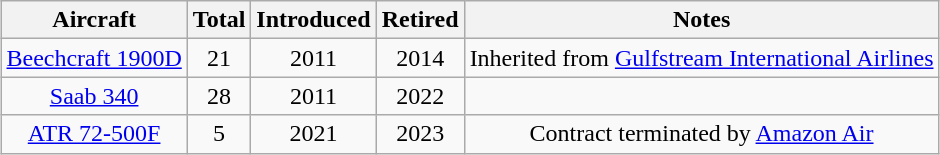<table class="wikitable" style="text-align:center;margin:auto;">
<tr>
<th>Aircraft</th>
<th>Total</th>
<th>Introduced</th>
<th>Retired</th>
<th>Notes</th>
</tr>
<tr>
<td><a href='#'>Beechcraft 1900D</a></td>
<td>21</td>
<td>2011</td>
<td>2014</td>
<td>Inherited from <a href='#'>Gulfstream International Airlines</a></td>
</tr>
<tr>
<td><a href='#'>Saab 340</a></td>
<td>28</td>
<td>2011</td>
<td>2022</td>
<td></td>
</tr>
<tr>
<td><a href='#'>ATR 72-500F</a></td>
<td>5</td>
<td>2021</td>
<td>2023</td>
<td>Contract terminated by <a href='#'>Amazon Air</a></td>
</tr>
</table>
